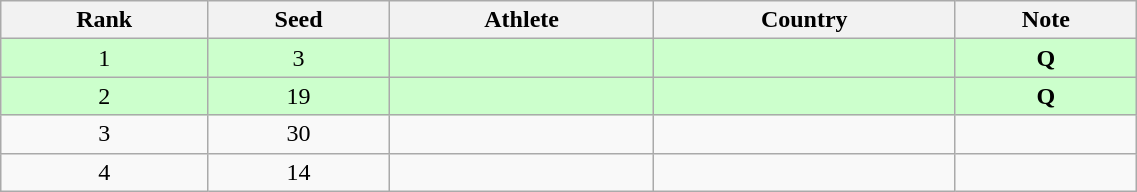<table class="wikitable sortable" style="text-align:center" width=60%>
<tr>
<th>Rank</th>
<th>Seed</th>
<th>Athlete</th>
<th>Country</th>
<th>Note</th>
</tr>
<tr bgcolor=ccffcc>
<td>1</td>
<td>3</td>
<td align=left></td>
<td align=left></td>
<td><strong>Q</strong></td>
</tr>
<tr bgcolor=ccffcc>
<td>2</td>
<td>19</td>
<td align=left></td>
<td align=left></td>
<td><strong>Q</strong></td>
</tr>
<tr>
<td>3</td>
<td>30</td>
<td align=left></td>
<td align=left></td>
<td></td>
</tr>
<tr>
<td>4</td>
<td>14</td>
<td align=left></td>
<td align=left></td>
<td></td>
</tr>
</table>
